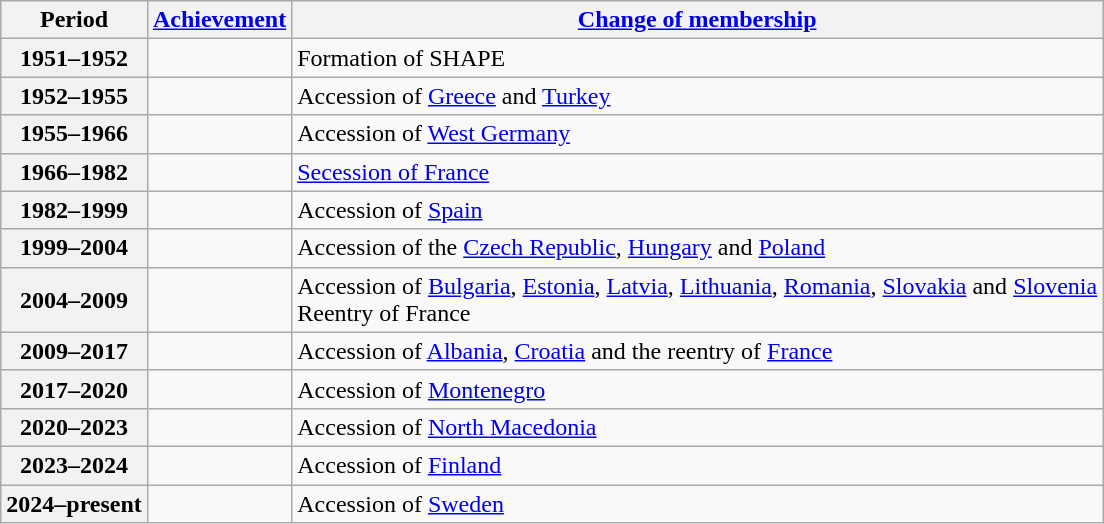<table class="wikitable">
<tr>
<th>Period</th>
<th><a href='#'>Achievement</a></th>
<th><a href='#'>Change of membership</a></th>
</tr>
<tr>
<th>1951–1952</th>
<td></td>
<td>Formation of SHAPE</td>
</tr>
<tr>
<th>1952–1955</th>
<td></td>
<td>Accession of <a href='#'>Greece</a> and <a href='#'>Turkey</a></td>
</tr>
<tr>
<th>1955–1966</th>
<td></td>
<td>Accession of <a href='#'>West Germany</a></td>
</tr>
<tr>
<th>1966–1982</th>
<td></td>
<td><a href='#'>Secession of France</a></td>
</tr>
<tr>
<th>1982–1999</th>
<td></td>
<td>Accession of <a href='#'>Spain</a></td>
</tr>
<tr>
<th>1999–2004</th>
<td></td>
<td>Accession of the <a href='#'>Czech Republic</a>, <a href='#'>Hungary</a> and <a href='#'>Poland</a></td>
</tr>
<tr>
<th>2004–2009</th>
<td></td>
<td>Accession of <a href='#'>Bulgaria</a>, <a href='#'>Estonia</a>, <a href='#'>Latvia</a>, <a href='#'>Lithuania</a>, <a href='#'>Romania</a>, <a href='#'>Slovakia</a> and <a href='#'>Slovenia</a><br>Reentry of France</td>
</tr>
<tr>
<th>2009–2017</th>
<td></td>
<td>Accession of <a href='#'>Albania</a>, <a href='#'>Croatia</a> and the reentry of <a href='#'>France</a></td>
</tr>
<tr>
<th>2017–2020</th>
<td></td>
<td>Accession of <a href='#'>Montenegro</a></td>
</tr>
<tr>
<th>2020–2023</th>
<td></td>
<td>Accession of <a href='#'>North Macedonia</a></td>
</tr>
<tr>
<th>2023–2024</th>
<td></td>
<td>Accession of <a href='#'>Finland</a></td>
</tr>
<tr>
<th>2024–present</th>
<td></td>
<td>Accession of <a href='#'>Sweden</a></td>
</tr>
</table>
